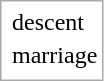<table style="border-spacing: 2px; border: 1px solid darkgray;">
<tr>
</tr>
<tr>
<td></td>
<td>descent</td>
</tr>
<tr>
<td></td>
<td>marriage</td>
</tr>
<tr>
<td></td>
</tr>
</table>
